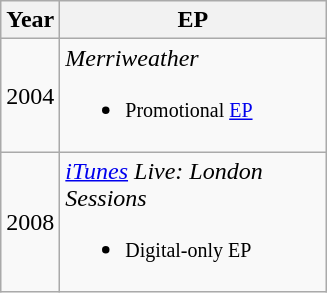<table class="wikitable">
<tr>
<th style="text-align:center; width:30px;">Year</th>
<th style="text-align:center; width:170px;">EP</th>
</tr>
<tr>
<td>2004</td>
<td><em>Merriweather</em><br><ul><li><small>Promotional <a href='#'>EP</a></small></li></ul></td>
</tr>
<tr>
<td>2008</td>
<td><em><a href='#'>iTunes</a> Live: London Sessions</em><br><ul><li><small>Digital-only EP</small></li></ul></td>
</tr>
</table>
